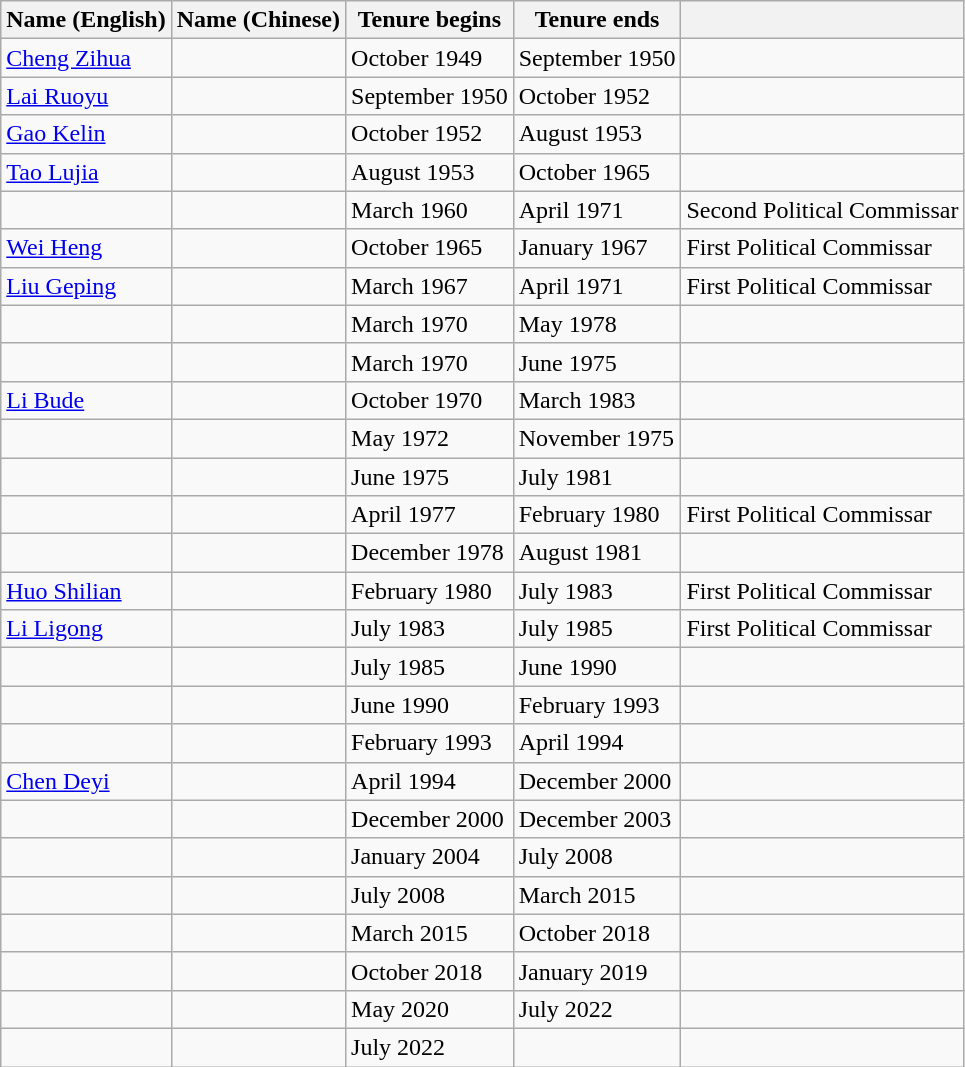<table class="wikitable">
<tr>
<th>Name (English)</th>
<th>Name (Chinese)</th>
<th>Tenure begins</th>
<th>Tenure ends</th>
<th></th>
</tr>
<tr>
<td><a href='#'>Cheng Zihua</a></td>
<td></td>
<td>October 1949</td>
<td>September 1950</td>
<td></td>
</tr>
<tr>
<td><a href='#'>Lai Ruoyu</a></td>
<td></td>
<td>September 1950</td>
<td>October 1952</td>
<td></td>
</tr>
<tr>
<td><a href='#'>Gao Kelin</a></td>
<td></td>
<td>October 1952</td>
<td>August 1953</td>
<td></td>
</tr>
<tr>
<td><a href='#'>Tao Lujia</a></td>
<td></td>
<td>August 1953</td>
<td>October 1965</td>
<td></td>
</tr>
<tr>
<td></td>
<td></td>
<td>March 1960</td>
<td>April 1971</td>
<td>Second Political Commissar</td>
</tr>
<tr>
<td><a href='#'>Wei Heng</a></td>
<td></td>
<td>October 1965</td>
<td>January 1967</td>
<td>First Political Commissar</td>
</tr>
<tr>
<td><a href='#'>Liu Geping</a></td>
<td></td>
<td>March 1967</td>
<td>April 1971</td>
<td>First Political Commissar</td>
</tr>
<tr>
<td></td>
<td></td>
<td>March 1970</td>
<td>May 1978</td>
<td></td>
</tr>
<tr>
<td></td>
<td></td>
<td>March 1970</td>
<td>June 1975</td>
<td></td>
</tr>
<tr>
<td><a href='#'>Li Bude</a></td>
<td></td>
<td>October 1970</td>
<td>March 1983</td>
<td></td>
</tr>
<tr>
<td></td>
<td></td>
<td>May 1972</td>
<td>November 1975</td>
<td></td>
</tr>
<tr>
<td></td>
<td></td>
<td>June 1975</td>
<td>July 1981</td>
<td></td>
</tr>
<tr>
<td></td>
<td></td>
<td>April 1977</td>
<td>February 1980</td>
<td>First Political Commissar</td>
</tr>
<tr>
<td></td>
<td></td>
<td>December 1978</td>
<td>August 1981</td>
<td></td>
</tr>
<tr>
<td><a href='#'>Huo Shilian</a></td>
<td></td>
<td>February 1980</td>
<td>July 1983</td>
<td>First Political Commissar</td>
</tr>
<tr>
<td><a href='#'>Li Ligong</a></td>
<td></td>
<td>July 1983</td>
<td>July 1985</td>
<td>First Political Commissar</td>
</tr>
<tr>
<td></td>
<td></td>
<td>July 1985</td>
<td>June 1990</td>
<td></td>
</tr>
<tr>
<td></td>
<td></td>
<td>June 1990</td>
<td>February 1993</td>
<td></td>
</tr>
<tr>
<td></td>
<td></td>
<td>February 1993</td>
<td>April 1994</td>
<td></td>
</tr>
<tr>
<td><a href='#'>Chen Deyi</a></td>
<td></td>
<td>April 1994</td>
<td>December 2000</td>
<td></td>
</tr>
<tr z>
<td></td>
<td></td>
<td>December 2000</td>
<td>December 2003</td>
<td></td>
</tr>
<tr>
<td></td>
<td></td>
<td>January 2004</td>
<td>July 2008</td>
<td></td>
</tr>
<tr>
<td></td>
<td></td>
<td>July 2008</td>
<td>March 2015</td>
<td></td>
</tr>
<tr>
<td></td>
<td></td>
<td>March 2015</td>
<td>October 2018</td>
<td></td>
</tr>
<tr>
<td></td>
<td></td>
<td>October 2018</td>
<td>January 2019</td>
<td></td>
</tr>
<tr>
<td></td>
<td></td>
<td>May 2020</td>
<td>July 2022</td>
<td></td>
</tr>
<tr>
<td></td>
<td></td>
<td>July 2022</td>
<td></td>
<td></td>
</tr>
</table>
